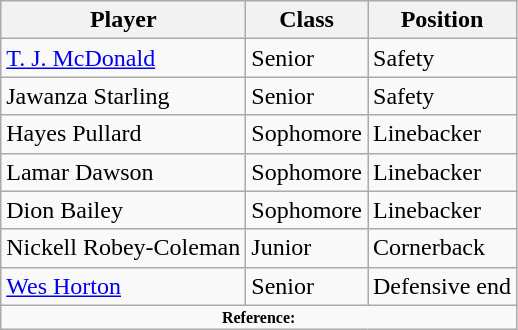<table class="wikitable" border="1">
<tr ;>
<th>Player</th>
<th>Class</th>
<th>Position</th>
</tr>
<tr>
<td><a href='#'>T. J. McDonald</a></td>
<td>Senior</td>
<td>Safety</td>
</tr>
<tr>
<td>Jawanza Starling</td>
<td>Senior</td>
<td>Safety</td>
</tr>
<tr>
<td>Hayes Pullard</td>
<td>Sophomore</td>
<td>Linebacker</td>
</tr>
<tr>
<td>Lamar Dawson</td>
<td>Sophomore</td>
<td>Linebacker</td>
</tr>
<tr>
<td>Dion Bailey</td>
<td>Sophomore</td>
<td>Linebacker</td>
</tr>
<tr>
<td>Nickell Robey-Coleman</td>
<td>Junior</td>
<td>Cornerback</td>
</tr>
<tr>
<td><a href='#'>Wes Horton</a></td>
<td>Senior</td>
<td>Defensive end</td>
</tr>
<tr>
<td colspan="3" style="font-size: 8pt" align="center"><strong>Reference:</strong></td>
</tr>
</table>
